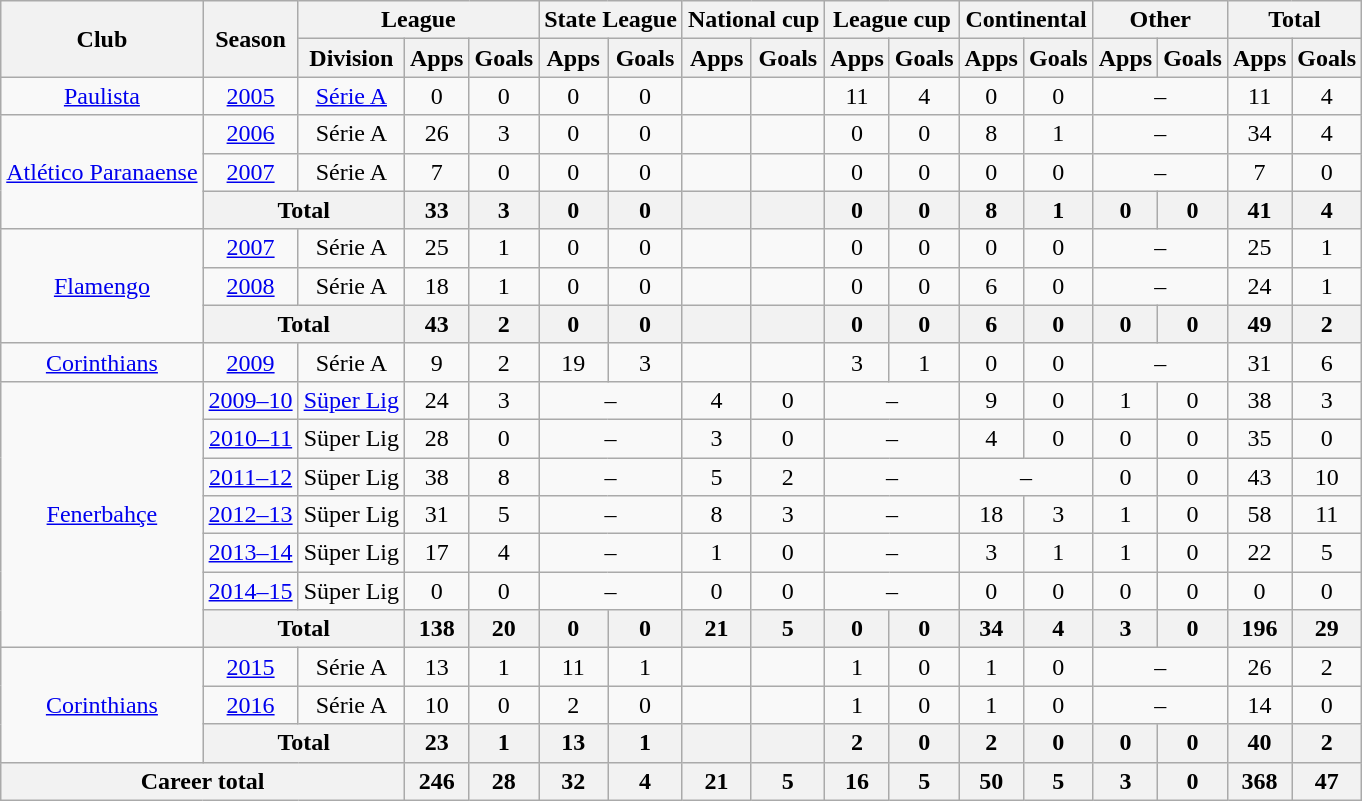<table class="wikitable" style="text-align:center">
<tr>
<th rowspan="2">Club</th>
<th rowspan="2">Season</th>
<th colspan="3">League</th>
<th colspan="2">State League</th>
<th colspan="2">National cup</th>
<th colspan="2">League cup</th>
<th colspan="2">Continental</th>
<th colspan="2">Other</th>
<th colspan="2">Total</th>
</tr>
<tr>
<th>Division</th>
<th>Apps</th>
<th>Goals</th>
<th>Apps</th>
<th>Goals</th>
<th>Apps</th>
<th>Goals</th>
<th>Apps</th>
<th>Goals</th>
<th>Apps</th>
<th>Goals</th>
<th>Apps</th>
<th>Goals</th>
<th>Apps</th>
<th>Goals</th>
</tr>
<tr>
<td><a href='#'>Paulista</a></td>
<td><a href='#'>2005</a></td>
<td><a href='#'>Série A</a></td>
<td>0</td>
<td>0</td>
<td>0</td>
<td>0</td>
<td></td>
<td></td>
<td>11</td>
<td>4</td>
<td>0</td>
<td>0</td>
<td colspan="2">–</td>
<td>11</td>
<td>4</td>
</tr>
<tr>
<td rowspan="3"><a href='#'>Atlético Paranaense</a></td>
<td><a href='#'>2006</a></td>
<td>Série A</td>
<td>26</td>
<td>3</td>
<td>0</td>
<td>0</td>
<td></td>
<td></td>
<td>0</td>
<td>0</td>
<td>8</td>
<td>1</td>
<td colspan="2">–</td>
<td>34</td>
<td>4</td>
</tr>
<tr>
<td><a href='#'>2007</a></td>
<td>Série A</td>
<td>7</td>
<td>0</td>
<td>0</td>
<td>0</td>
<td></td>
<td></td>
<td>0</td>
<td>0</td>
<td>0</td>
<td>0</td>
<td colspan="2">–</td>
<td>7</td>
<td>0</td>
</tr>
<tr>
<th colspan="2">Total</th>
<th>33</th>
<th>3</th>
<th>0</th>
<th>0</th>
<th></th>
<th></th>
<th>0</th>
<th>0</th>
<th>8</th>
<th>1</th>
<th>0</th>
<th>0</th>
<th>41</th>
<th>4</th>
</tr>
<tr>
<td rowspan="3"><a href='#'>Flamengo</a></td>
<td><a href='#'>2007</a></td>
<td>Série A</td>
<td>25</td>
<td>1</td>
<td>0</td>
<td>0</td>
<td></td>
<td></td>
<td>0</td>
<td>0</td>
<td>0</td>
<td>0</td>
<td colspan="2">–</td>
<td>25</td>
<td>1</td>
</tr>
<tr>
<td><a href='#'>2008</a></td>
<td>Série A</td>
<td>18</td>
<td>1</td>
<td>0</td>
<td>0</td>
<td></td>
<td></td>
<td>0</td>
<td>0</td>
<td>6</td>
<td>0</td>
<td colspan="2">–</td>
<td>24</td>
<td>1</td>
</tr>
<tr>
<th colspan="2">Total</th>
<th>43</th>
<th>2</th>
<th>0</th>
<th>0</th>
<th></th>
<th></th>
<th>0</th>
<th>0</th>
<th>6</th>
<th>0</th>
<th>0</th>
<th>0</th>
<th>49</th>
<th>2</th>
</tr>
<tr>
<td><a href='#'>Corinthians</a></td>
<td><a href='#'>2009</a></td>
<td>Série A</td>
<td>9</td>
<td>2</td>
<td>19</td>
<td>3</td>
<td></td>
<td></td>
<td>3</td>
<td>1</td>
<td>0</td>
<td>0</td>
<td colspan="2">–</td>
<td>31</td>
<td>6</td>
</tr>
<tr>
<td rowspan="7"><a href='#'>Fenerbahçe</a></td>
<td><a href='#'>2009–10</a></td>
<td><a href='#'>Süper Lig</a></td>
<td>24</td>
<td>3</td>
<td colspan="2">–</td>
<td>4</td>
<td>0</td>
<td colspan="2">–</td>
<td>9</td>
<td>0</td>
<td>1</td>
<td>0</td>
<td>38</td>
<td>3</td>
</tr>
<tr>
<td><a href='#'>2010–11</a></td>
<td>Süper Lig</td>
<td>28</td>
<td>0</td>
<td colspan="2">–</td>
<td>3</td>
<td>0</td>
<td colspan="2">–</td>
<td>4</td>
<td>0</td>
<td>0</td>
<td>0</td>
<td>35</td>
<td>0</td>
</tr>
<tr>
<td><a href='#'>2011–12</a></td>
<td>Süper Lig</td>
<td>38</td>
<td>8</td>
<td colspan="2">–</td>
<td>5</td>
<td>2</td>
<td colspan="2">–</td>
<td colspan="2">–</td>
<td>0</td>
<td>0</td>
<td>43</td>
<td>10</td>
</tr>
<tr>
<td><a href='#'>2012–13</a></td>
<td>Süper Lig</td>
<td>31</td>
<td>5</td>
<td colspan="2">–</td>
<td>8</td>
<td>3</td>
<td colspan="2">–</td>
<td>18</td>
<td>3</td>
<td>1</td>
<td>0</td>
<td>58</td>
<td>11</td>
</tr>
<tr>
<td><a href='#'>2013–14</a></td>
<td>Süper Lig</td>
<td>17</td>
<td>4</td>
<td colspan="2">–</td>
<td>1</td>
<td>0</td>
<td colspan="2">–</td>
<td>3</td>
<td>1</td>
<td>1</td>
<td>0</td>
<td>22</td>
<td>5</td>
</tr>
<tr>
<td><a href='#'>2014–15</a></td>
<td>Süper Lig</td>
<td>0</td>
<td>0</td>
<td colspan="2">–</td>
<td>0</td>
<td>0</td>
<td colspan="2">–</td>
<td>0</td>
<td>0</td>
<td>0</td>
<td>0</td>
<td>0</td>
<td>0</td>
</tr>
<tr>
<th colspan="2">Total</th>
<th>138</th>
<th>20</th>
<th>0</th>
<th>0</th>
<th>21</th>
<th>5</th>
<th>0</th>
<th>0</th>
<th>34</th>
<th>4</th>
<th>3</th>
<th>0</th>
<th>196</th>
<th>29</th>
</tr>
<tr>
<td rowspan="3"><a href='#'>Corinthians</a></td>
<td><a href='#'>2015</a></td>
<td>Série A</td>
<td>13</td>
<td>1</td>
<td>11</td>
<td>1</td>
<td></td>
<td></td>
<td>1</td>
<td>0</td>
<td>1</td>
<td>0</td>
<td colspan="2">–</td>
<td>26</td>
<td>2</td>
</tr>
<tr>
<td><a href='#'>2016</a></td>
<td>Série A</td>
<td>10</td>
<td>0</td>
<td>2</td>
<td>0</td>
<td></td>
<td></td>
<td>1</td>
<td>0</td>
<td>1</td>
<td>0</td>
<td colspan="2">–</td>
<td>14</td>
<td>0</td>
</tr>
<tr>
<th colspan="2">Total</th>
<th>23</th>
<th>1</th>
<th>13</th>
<th>1</th>
<th></th>
<th></th>
<th>2</th>
<th>0</th>
<th>2</th>
<th>0</th>
<th>0</th>
<th>0</th>
<th>40</th>
<th>2</th>
</tr>
<tr>
<th colspan="3">Career total</th>
<th>246</th>
<th>28</th>
<th>32</th>
<th>4</th>
<th>21</th>
<th>5</th>
<th>16</th>
<th>5</th>
<th>50</th>
<th>5</th>
<th>3</th>
<th>0</th>
<th>368</th>
<th>47</th>
</tr>
</table>
